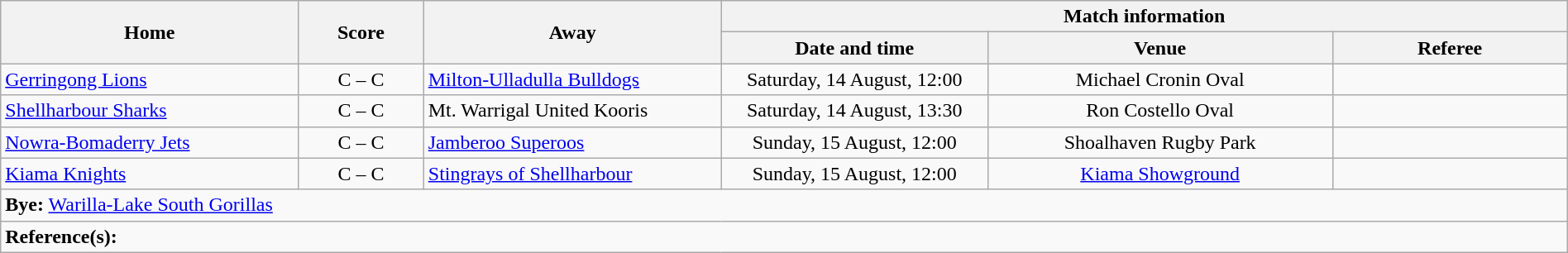<table class="wikitable" width="100% text-align:center;">
<tr>
<th rowspan="2" width="19%">Home</th>
<th rowspan="2" width="8%">Score</th>
<th rowspan="2" width="19%">Away</th>
<th colspan="3">Match information</th>
</tr>
<tr bgcolor="#CCCCCC">
<th width="17%">Date and time</th>
<th width="22%">Venue</th>
<th>Referee</th>
</tr>
<tr>
<td> <a href='#'>Gerringong Lions</a></td>
<td style="text-align:center;">C – C</td>
<td> <a href='#'>Milton-Ulladulla Bulldogs</a></td>
<td style="text-align:center;">Saturday, 14 August, 12:00</td>
<td style="text-align:center;">Michael Cronin Oval</td>
<td style="text-align:center;"></td>
</tr>
<tr>
<td> <a href='#'>Shellharbour Sharks</a></td>
<td style="text-align:center;">C – C</td>
<td> Mt. Warrigal United Kooris</td>
<td style="text-align:center;">Saturday, 14 August, 13:30</td>
<td style="text-align:center;">Ron Costello Oval</td>
<td style="text-align:center;"></td>
</tr>
<tr>
<td> <a href='#'>Nowra-Bomaderry Jets</a></td>
<td style="text-align:center;">C – C</td>
<td> <a href='#'>Jamberoo Superoos</a></td>
<td style="text-align:center;">Sunday, 15 August, 12:00</td>
<td style="text-align:center;">Shoalhaven Rugby Park</td>
<td style="text-align:center;"></td>
</tr>
<tr>
<td> <a href='#'>Kiama Knights</a></td>
<td style="text-align:center;">C – C</td>
<td> <a href='#'>Stingrays of Shellharbour</a></td>
<td style="text-align:center;">Sunday, 15 August, 12:00</td>
<td style="text-align:center;"><a href='#'>Kiama Showground</a></td>
<td style="text-align:center;"></td>
</tr>
<tr>
<td colspan="6" align="centre"><strong>Bye:</strong>  <a href='#'>Warilla-Lake South Gorillas</a></td>
</tr>
<tr>
<td colspan="6"><strong>Reference(s):</strong></td>
</tr>
</table>
